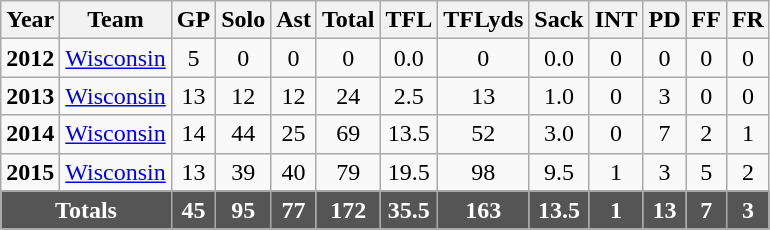<table class="wikitable" style="text-align:center;">
<tr>
<th>Year</th>
<th>Team</th>
<th>GP</th>
<th>Solo</th>
<th>Ast</th>
<th>Total</th>
<th>TFL</th>
<th>TFLyds</th>
<th>Sack</th>
<th>INT</th>
<th>PD</th>
<th>FF</th>
<th>FR</th>
</tr>
<tr>
<td><strong>2012</strong></td>
<td><a href='#'>Wisconsin</a></td>
<td>5</td>
<td>0</td>
<td>0</td>
<td>0</td>
<td>0.0</td>
<td>0</td>
<td>0.0</td>
<td>0</td>
<td>0</td>
<td>0</td>
<td>0</td>
</tr>
<tr>
<td><strong>2013</strong></td>
<td><a href='#'>Wisconsin</a></td>
<td>13</td>
<td>12</td>
<td>12</td>
<td>24</td>
<td>2.5</td>
<td>13</td>
<td>1.0</td>
<td>0</td>
<td>3</td>
<td>0</td>
<td>0</td>
</tr>
<tr>
<td><strong>2014</strong></td>
<td><a href='#'>Wisconsin</a></td>
<td>14</td>
<td>44</td>
<td>25</td>
<td>69</td>
<td>13.5</td>
<td>52</td>
<td>3.0</td>
<td>0</td>
<td>7</td>
<td>2</td>
<td>1</td>
</tr>
<tr>
<td><strong>2015</strong></td>
<td><a href='#'>Wisconsin</a></td>
<td>13</td>
<td>39</td>
<td>40</td>
<td>79</td>
<td>19.5</td>
<td>98</td>
<td>9.5</td>
<td>1</td>
<td>3</td>
<td>5</td>
<td>2</td>
</tr>
<tr style="background:#555; font-weight:bold; color:white;">
<td colspan=2>Totals</td>
<td>45</td>
<td>95</td>
<td>77</td>
<td>172</td>
<td>35.5</td>
<td>163</td>
<td>13.5</td>
<td>1</td>
<td>13</td>
<td>7</td>
<td>3</td>
</tr>
</table>
